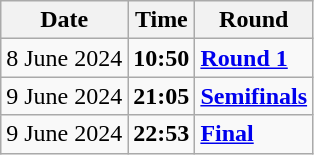<table class="wikitable">
<tr>
<th>Date</th>
<th>Time</th>
<th>Round</th>
</tr>
<tr>
<td>8 June 2024</td>
<td><strong>10:50</strong></td>
<td><strong><a href='#'>Round 1</a></strong></td>
</tr>
<tr>
<td>9 June 2024</td>
<td><strong>21:05</strong></td>
<td><strong><a href='#'>Semifinals</a></strong></td>
</tr>
<tr>
<td>9 June 2024</td>
<td><strong>22:53</strong></td>
<td><strong><a href='#'>Final</a></strong></td>
</tr>
</table>
